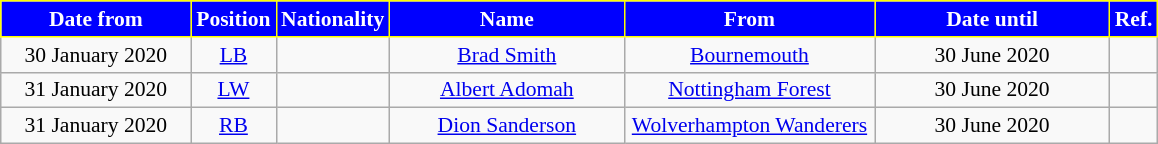<table class="wikitable"  style="text-align:center; font-size:90%; ">
<tr>
<th style="background:blue; color:white; border:1px solid yellow; width:120px;">Date from</th>
<th style="background:blue; color:white; border:1px solid yellow; width:50px;">Position</th>
<th style="background:blue; color:white; border:1px solid yellow; width:50px;">Nationality</th>
<th style="background:blue; color:white; border:1px solid yellow; width:150px;">Name</th>
<th style="background:blue; color:white; border:1px solid yellow; width:160px;">From</th>
<th style="background:blue; color:white; border:1px solid yellow; width:150px;">Date until</th>
<th style="background:blue; color:white; border:1px solid yellow; width:25px;">Ref.</th>
</tr>
<tr>
<td>30 January 2020</td>
<td><a href='#'>LB</a></td>
<td></td>
<td><a href='#'>Brad Smith</a></td>
<td> <a href='#'>Bournemouth</a></td>
<td>30 June 2020</td>
<td></td>
</tr>
<tr>
<td>31 January 2020</td>
<td><a href='#'>LW</a></td>
<td></td>
<td><a href='#'>Albert Adomah</a></td>
<td> <a href='#'>Nottingham Forest</a></td>
<td>30 June 2020</td>
<td></td>
</tr>
<tr>
<td>31 January 2020</td>
<td><a href='#'>RB</a></td>
<td></td>
<td><a href='#'>Dion Sanderson</a></td>
<td> <a href='#'>Wolverhampton Wanderers</a></td>
<td>30 June 2020</td>
<td></td>
</tr>
</table>
